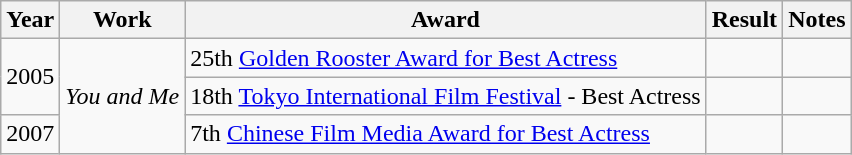<table class="wikitable">
<tr>
<th>Year</th>
<th>Work</th>
<th>Award</th>
<th>Result</th>
<th>Notes</th>
</tr>
<tr>
<td rowspan="2">2005</td>
<td rowspan="3"><em>You and Me</em></td>
<td>25th <a href='#'>Golden Rooster Award for Best Actress</a></td>
<td></td>
<td></td>
</tr>
<tr>
<td>18th <a href='#'>Tokyo International Film Festival</a> - Best Actress</td>
<td></td>
<td></td>
</tr>
<tr>
<td>2007</td>
<td>7th <a href='#'>Chinese Film Media Award for Best Actress</a></td>
<td></td>
<td></td>
</tr>
</table>
